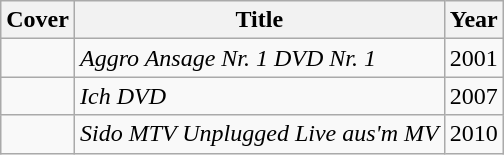<table class="wikitable toptextcells">
<tr class="hintergrundfarbe5">
<th>Cover</th>
<th>Title</th>
<th>Year</th>
</tr>
<tr>
<td></td>
<td><em>Aggro Ansage Nr. 1 DVD Nr. 1</em></td>
<td>2001</td>
</tr>
<tr>
<td></td>
<td><em>Ich DVD</em></td>
<td>2007</td>
</tr>
<tr>
<td></td>
<td><em>Sido MTV Unplugged Live aus'm MV</em></td>
<td>2010</td>
</tr>
</table>
